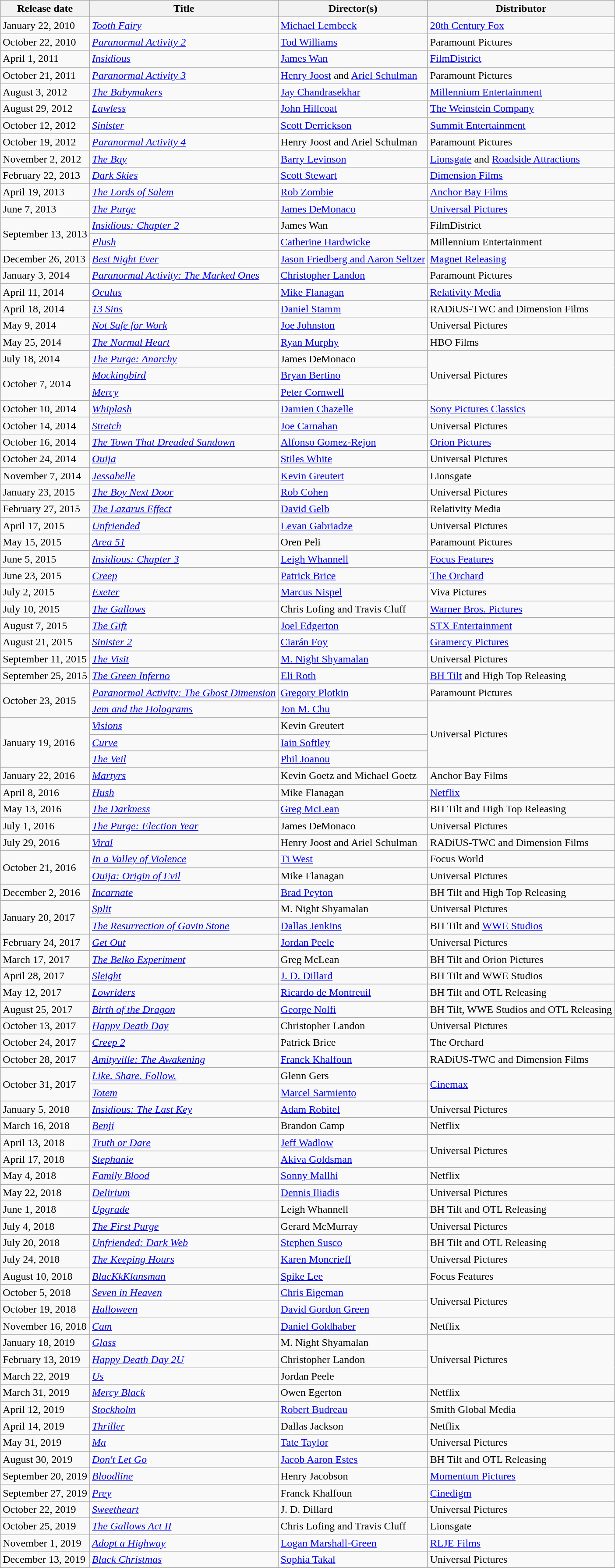<table class="wikitable sortable">
<tr>
<th scope="col">Release date</th>
<th>Title</th>
<th>Director(s)</th>
<th>Distributor</th>
</tr>
<tr>
<td>January 22, 2010</td>
<td><em><a href='#'>Tooth Fairy</a></em></td>
<td><a href='#'>Michael Lembeck</a></td>
<td><a href='#'>20th Century Fox</a></td>
</tr>
<tr>
<td>October 22, 2010</td>
<td><em><a href='#'>Paranormal Activity 2</a></em></td>
<td><a href='#'>Tod Williams</a></td>
<td>Paramount Pictures</td>
</tr>
<tr>
<td>April 1, 2011</td>
<td><em><a href='#'>Insidious</a></em></td>
<td><a href='#'>James Wan</a></td>
<td><a href='#'>FilmDistrict</a></td>
</tr>
<tr>
<td>October 21, 2011</td>
<td><em><a href='#'>Paranormal Activity 3</a></em></td>
<td><a href='#'>Henry Joost</a> and <a href='#'>Ariel Schulman</a></td>
<td>Paramount Pictures</td>
</tr>
<tr>
<td>August 3, 2012</td>
<td><em><a href='#'>The Babymakers</a></em></td>
<td><a href='#'>Jay Chandrasekhar</a></td>
<td><a href='#'>Millennium Entertainment</a></td>
</tr>
<tr>
<td>August 29, 2012</td>
<td><em><a href='#'>Lawless</a></em></td>
<td><a href='#'>John Hillcoat</a></td>
<td><a href='#'>The Weinstein Company</a></td>
</tr>
<tr>
<td>October 12, 2012</td>
<td><em><a href='#'>Sinister</a></em></td>
<td><a href='#'>Scott Derrickson</a></td>
<td><a href='#'>Summit Entertainment</a></td>
</tr>
<tr>
<td>October 19, 2012</td>
<td><em><a href='#'>Paranormal Activity 4</a></em></td>
<td>Henry Joost and Ariel Schulman</td>
<td>Paramount Pictures</td>
</tr>
<tr>
<td>November 2, 2012</td>
<td><em><a href='#'>The Bay</a></em></td>
<td><a href='#'>Barry Levinson</a></td>
<td><a href='#'>Lionsgate</a> and <a href='#'>Roadside Attractions</a></td>
</tr>
<tr>
<td>February 22, 2013</td>
<td><em><a href='#'>Dark Skies</a></em></td>
<td><a href='#'>Scott Stewart</a></td>
<td><a href='#'>Dimension Films</a></td>
</tr>
<tr>
<td>April 19, 2013</td>
<td><em><a href='#'>The Lords of Salem</a></em></td>
<td><a href='#'>Rob Zombie</a></td>
<td><a href='#'>Anchor Bay Films</a></td>
</tr>
<tr>
<td>June 7, 2013</td>
<td><em><a href='#'>The Purge</a></em></td>
<td><a href='#'>James DeMonaco</a></td>
<td><a href='#'>Universal Pictures</a></td>
</tr>
<tr>
<td rowspan="2">September 13, 2013</td>
<td><em><a href='#'>Insidious: Chapter 2</a></em></td>
<td>James Wan</td>
<td>FilmDistrict</td>
</tr>
<tr>
<td><em><a href='#'>Plush</a></em></td>
<td><a href='#'>Catherine Hardwicke</a></td>
<td>Millennium Entertainment</td>
</tr>
<tr>
<td>December 26, 2013</td>
<td><em><a href='#'>Best Night Ever</a></em></td>
<td><a href='#'>Jason Friedberg and Aaron Seltzer</a></td>
<td><a href='#'>Magnet Releasing</a></td>
</tr>
<tr>
<td>January 3, 2014</td>
<td><em><a href='#'>Paranormal Activity: The Marked Ones</a></em></td>
<td><a href='#'>Christopher Landon</a></td>
<td>Paramount Pictures</td>
</tr>
<tr>
<td>April 11, 2014</td>
<td><em><a href='#'>Oculus</a></em></td>
<td><a href='#'>Mike Flanagan</a></td>
<td><a href='#'>Relativity Media</a></td>
</tr>
<tr>
<td>April 18, 2014</td>
<td><em><a href='#'>13 Sins</a></em></td>
<td><a href='#'>Daniel Stamm</a></td>
<td>RADiUS-TWC and Dimension Films</td>
</tr>
<tr>
<td>May 9, 2014</td>
<td><em><a href='#'>Not Safe for Work</a></em></td>
<td><a href='#'>Joe Johnston</a></td>
<td>Universal Pictures</td>
</tr>
<tr>
<td>May 25, 2014</td>
<td><em><a href='#'>The Normal Heart</a></em></td>
<td><a href='#'>Ryan Murphy</a></td>
<td>HBO Films</td>
</tr>
<tr>
<td>July 18, 2014</td>
<td><em><a href='#'>The Purge: Anarchy</a></em></td>
<td>James DeMonaco</td>
<td rowspan="3">Universal Pictures</td>
</tr>
<tr>
<td rowspan="2">October 7, 2014</td>
<td><em><a href='#'>Mockingbird</a></em></td>
<td><a href='#'>Bryan Bertino</a></td>
</tr>
<tr>
<td><em><a href='#'>Mercy</a></em></td>
<td><a href='#'>Peter Cornwell</a></td>
</tr>
<tr>
<td>October 10, 2014</td>
<td><em><a href='#'>Whiplash</a></em></td>
<td><a href='#'>Damien Chazelle</a></td>
<td><a href='#'>Sony Pictures Classics</a></td>
</tr>
<tr>
<td>October 14, 2014</td>
<td><em><a href='#'>Stretch</a></em></td>
<td><a href='#'>Joe Carnahan</a></td>
<td>Universal Pictures</td>
</tr>
<tr>
<td>October 16, 2014</td>
<td><em><a href='#'>The Town That Dreaded Sundown</a></em></td>
<td><a href='#'>Alfonso Gomez-Rejon</a></td>
<td><a href='#'>Orion Pictures</a></td>
</tr>
<tr>
<td>October 24, 2014</td>
<td><em><a href='#'>Ouija</a></em></td>
<td><a href='#'>Stiles White</a></td>
<td>Universal Pictures</td>
</tr>
<tr>
<td>November 7, 2014</td>
<td><em><a href='#'>Jessabelle</a></em></td>
<td><a href='#'>Kevin Greutert</a></td>
<td>Lionsgate</td>
</tr>
<tr>
<td>January 23, 2015</td>
<td><em><a href='#'>The Boy Next Door</a></em></td>
<td><a href='#'>Rob Cohen</a></td>
<td>Universal Pictures</td>
</tr>
<tr>
<td>February 27, 2015</td>
<td><em><a href='#'>The Lazarus Effect</a></em></td>
<td><a href='#'>David Gelb</a></td>
<td>Relativity Media</td>
</tr>
<tr>
<td>April 17, 2015</td>
<td><em><a href='#'>Unfriended</a></em></td>
<td><a href='#'>Levan Gabriadze</a></td>
<td>Universal Pictures</td>
</tr>
<tr>
<td>May 15, 2015</td>
<td><em><a href='#'>Area 51</a></em></td>
<td>Oren Peli</td>
<td>Paramount Pictures</td>
</tr>
<tr>
<td>June 5, 2015</td>
<td><em><a href='#'>Insidious: Chapter 3</a></em></td>
<td><a href='#'>Leigh Whannell</a></td>
<td><a href='#'>Focus Features</a></td>
</tr>
<tr>
<td>June 23, 2015</td>
<td><em><a href='#'>Creep</a></em></td>
<td><a href='#'>Patrick Brice</a></td>
<td><a href='#'>The Orchard</a></td>
</tr>
<tr>
<td>July 2, 2015</td>
<td><em><a href='#'>Exeter</a></em></td>
<td><a href='#'>Marcus Nispel</a></td>
<td>Viva Pictures</td>
</tr>
<tr>
<td>July 10, 2015</td>
<td><em><a href='#'>The Gallows</a></em></td>
<td>Chris Lofing and Travis Cluff</td>
<td><a href='#'>Warner Bros. Pictures</a></td>
</tr>
<tr>
<td>August 7, 2015</td>
<td><em><a href='#'>The Gift</a></em></td>
<td><a href='#'>Joel Edgerton</a></td>
<td><a href='#'>STX Entertainment</a></td>
</tr>
<tr>
<td>August 21, 2015</td>
<td><em><a href='#'>Sinister 2</a></em></td>
<td><a href='#'>Ciarán Foy</a></td>
<td><a href='#'>Gramercy Pictures</a></td>
</tr>
<tr>
<td>September 11, 2015</td>
<td><em><a href='#'>The Visit</a></em></td>
<td><a href='#'>M. Night Shyamalan</a></td>
<td>Universal Pictures</td>
</tr>
<tr>
<td>September 25, 2015</td>
<td><em><a href='#'>The Green Inferno</a></em></td>
<td><a href='#'>Eli Roth</a></td>
<td><a href='#'>BH Tilt</a> and High Top Releasing</td>
</tr>
<tr>
<td rowspan="2">October 23, 2015</td>
<td><em><a href='#'>Paranormal Activity: The Ghost Dimension</a></em></td>
<td><a href='#'>Gregory Plotkin</a></td>
<td>Paramount Pictures</td>
</tr>
<tr>
<td><em><a href='#'>Jem and the Holograms</a></em></td>
<td><a href='#'>Jon M. Chu</a></td>
<td rowspan="4">Universal Pictures</td>
</tr>
<tr>
<td rowspan="3">January 19, 2016</td>
<td><em><a href='#'>Visions</a></em></td>
<td>Kevin Greutert</td>
</tr>
<tr>
<td><em><a href='#'>Curve</a></em></td>
<td><a href='#'>Iain Softley</a></td>
</tr>
<tr>
<td><em><a href='#'>The Veil</a></em></td>
<td><a href='#'>Phil Joanou</a></td>
</tr>
<tr>
<td>January 22, 2016</td>
<td><em><a href='#'>Martyrs</a></em></td>
<td>Kevin Goetz and Michael Goetz</td>
<td>Anchor Bay Films</td>
</tr>
<tr>
<td>April 8, 2016</td>
<td><em><a href='#'>Hush</a></em></td>
<td>Mike Flanagan</td>
<td><a href='#'>Netflix</a></td>
</tr>
<tr>
<td>May 13, 2016</td>
<td><em><a href='#'>The Darkness</a></em></td>
<td><a href='#'>Greg McLean</a></td>
<td>BH Tilt and High Top Releasing</td>
</tr>
<tr>
<td>July 1, 2016</td>
<td><em><a href='#'>The Purge: Election Year</a></em></td>
<td>James DeMonaco</td>
<td>Universal Pictures</td>
</tr>
<tr>
<td>July 29, 2016</td>
<td><em><a href='#'>Viral</a></em></td>
<td>Henry Joost and Ariel Schulman</td>
<td>RADiUS-TWC and Dimension Films</td>
</tr>
<tr>
<td rowspan="2">October 21, 2016</td>
<td><em><a href='#'>In a Valley of Violence</a></em></td>
<td><a href='#'>Ti West</a></td>
<td>Focus World</td>
</tr>
<tr>
<td><em><a href='#'>Ouija: Origin of Evil</a></em></td>
<td>Mike Flanagan</td>
<td>Universal Pictures</td>
</tr>
<tr>
<td>December 2, 2016</td>
<td><em><a href='#'>Incarnate</a></em></td>
<td><a href='#'>Brad Peyton</a></td>
<td>BH Tilt and High Top Releasing</td>
</tr>
<tr>
<td rowspan="2">January 20, 2017</td>
<td><em><a href='#'>Split</a></em></td>
<td>M. Night Shyamalan</td>
<td>Universal Pictures</td>
</tr>
<tr>
<td><em><a href='#'>The Resurrection of Gavin Stone</a></em></td>
<td><a href='#'>Dallas Jenkins</a></td>
<td>BH Tilt and <a href='#'>WWE Studios</a></td>
</tr>
<tr>
<td>February 24, 2017</td>
<td><em><a href='#'>Get Out</a></em></td>
<td><a href='#'>Jordan Peele</a></td>
<td>Universal Pictures</td>
</tr>
<tr>
<td>March 17, 2017</td>
<td><em><a href='#'>The Belko Experiment</a></em></td>
<td>Greg McLean</td>
<td>BH Tilt and Orion Pictures</td>
</tr>
<tr>
<td>April 28, 2017</td>
<td><em><a href='#'>Sleight</a></em></td>
<td><a href='#'>J. D. Dillard</a></td>
<td>BH Tilt and WWE Studios</td>
</tr>
<tr>
<td>May 12, 2017</td>
<td><em><a href='#'>Lowriders</a></em></td>
<td><a href='#'>Ricardo de Montreuil</a></td>
<td>BH Tilt and OTL Releasing</td>
</tr>
<tr>
<td>August 25, 2017</td>
<td><em><a href='#'>Birth of the Dragon</a></em></td>
<td><a href='#'>George Nolfi</a></td>
<td>BH Tilt, WWE Studios and OTL Releasing</td>
</tr>
<tr>
<td>October 13, 2017</td>
<td><em><a href='#'>Happy Death Day</a></em></td>
<td>Christopher Landon</td>
<td>Universal Pictures</td>
</tr>
<tr>
<td>October 24, 2017</td>
<td><em><a href='#'>Creep 2</a></em></td>
<td>Patrick Brice</td>
<td>The Orchard</td>
</tr>
<tr>
<td>October 28, 2017</td>
<td><em><a href='#'>Amityville: The Awakening</a></em></td>
<td><a href='#'>Franck Khalfoun</a></td>
<td>RADiUS-TWC and Dimension Films</td>
</tr>
<tr>
<td rowspan="2">October 31, 2017</td>
<td><em><a href='#'>Like. Share. Follow.</a></em></td>
<td>Glenn Gers</td>
<td rowspan="2"><a href='#'>Cinemax</a></td>
</tr>
<tr>
<td><em><a href='#'>Totem</a></em></td>
<td><a href='#'>Marcel Sarmiento</a></td>
</tr>
<tr>
<td>January 5, 2018</td>
<td><em><a href='#'>Insidious: The Last Key</a></em></td>
<td><a href='#'>Adam Robitel</a></td>
<td>Universal Pictures</td>
</tr>
<tr>
<td>March 16, 2018</td>
<td><em><a href='#'>Benji</a></em></td>
<td>Brandon Camp</td>
<td>Netflix</td>
</tr>
<tr>
<td>April 13, 2018</td>
<td><em><a href='#'>Truth or Dare</a></em></td>
<td><a href='#'>Jeff Wadlow</a></td>
<td rowspan="2">Universal Pictures</td>
</tr>
<tr>
<td>April 17, 2018</td>
<td><em><a href='#'>Stephanie</a></em></td>
<td><a href='#'>Akiva Goldsman</a></td>
</tr>
<tr>
<td>May 4, 2018</td>
<td><em><a href='#'>Family Blood</a></em></td>
<td><a href='#'>Sonny Mallhi</a></td>
<td>Netflix</td>
</tr>
<tr>
<td>May 22, 2018</td>
<td><em><a href='#'>Delirium</a></em></td>
<td><a href='#'>Dennis Iliadis</a></td>
<td>Universal Pictures</td>
</tr>
<tr>
<td>June 1, 2018</td>
<td><em><a href='#'>Upgrade</a></em></td>
<td>Leigh Whannell</td>
<td>BH Tilt and OTL Releasing</td>
</tr>
<tr>
<td>July 4, 2018</td>
<td><em><a href='#'>The First Purge</a></em></td>
<td>Gerard McMurray</td>
<td>Universal Pictures</td>
</tr>
<tr>
<td>July 20, 2018</td>
<td><em><a href='#'>Unfriended: Dark Web</a></em></td>
<td><a href='#'>Stephen Susco</a></td>
<td>BH Tilt and OTL Releasing</td>
</tr>
<tr>
<td>July 24, 2018</td>
<td><em><a href='#'>The Keeping Hours</a></em></td>
<td><a href='#'>Karen Moncrieff</a></td>
<td>Universal Pictures</td>
</tr>
<tr>
<td>August 10, 2018</td>
<td><em><a href='#'>BlacKkKlansman</a></em></td>
<td><a href='#'>Spike Lee</a></td>
<td>Focus Features</td>
</tr>
<tr>
<td>October 5, 2018</td>
<td><em><a href='#'>Seven in Heaven</a></em></td>
<td><a href='#'>Chris Eigeman</a></td>
<td rowspan="2">Universal Pictures</td>
</tr>
<tr>
<td>October 19, 2018</td>
<td><em><a href='#'>Halloween</a></em></td>
<td><a href='#'>David Gordon Green</a></td>
</tr>
<tr>
<td>November 16, 2018</td>
<td><em><a href='#'>Cam</a></em></td>
<td><a href='#'>Daniel Goldhaber</a></td>
<td>Netflix</td>
</tr>
<tr>
<td>January 18, 2019</td>
<td><em><a href='#'>Glass</a></em></td>
<td>M. Night Shyamalan</td>
<td rowspan="3">Universal Pictures</td>
</tr>
<tr>
<td>February 13, 2019</td>
<td><em><a href='#'>Happy Death Day 2U</a></em></td>
<td>Christopher Landon</td>
</tr>
<tr>
<td>March 22, 2019</td>
<td><em><a href='#'>Us</a></em></td>
<td>Jordan Peele</td>
</tr>
<tr>
<td>March 31, 2019</td>
<td><em><a href='#'>Mercy Black</a></em></td>
<td>Owen Egerton</td>
<td>Netflix</td>
</tr>
<tr>
<td>April 12, 2019</td>
<td><em><a href='#'>Stockholm</a></em></td>
<td><a href='#'>Robert Budreau</a></td>
<td>Smith Global Media</td>
</tr>
<tr>
<td>April 14, 2019</td>
<td><em><a href='#'>Thriller</a></em></td>
<td>Dallas Jackson</td>
<td>Netflix</td>
</tr>
<tr>
<td>May 31, 2019</td>
<td><em><a href='#'>Ma</a></em></td>
<td><a href='#'>Tate Taylor</a></td>
<td>Universal Pictures</td>
</tr>
<tr>
<td>August 30, 2019</td>
<td><em><a href='#'>Don't Let Go</a></em></td>
<td><a href='#'>Jacob Aaron Estes</a></td>
<td>BH Tilt and OTL Releasing</td>
</tr>
<tr>
<td>September 20, 2019</td>
<td><em><a href='#'>Bloodline</a></em></td>
<td>Henry Jacobson</td>
<td><a href='#'>Momentum Pictures</a></td>
</tr>
<tr>
<td>September 27, 2019</td>
<td><em><a href='#'>Prey</a></em></td>
<td>Franck Khalfoun</td>
<td><a href='#'>Cinedigm</a></td>
</tr>
<tr>
<td>October 22, 2019</td>
<td><em><a href='#'>Sweetheart</a></em></td>
<td>J. D. Dillard</td>
<td>Universal Pictures</td>
</tr>
<tr>
<td>October 25, 2019</td>
<td><em><a href='#'>The Gallows Act II</a></em></td>
<td>Chris Lofing and Travis Cluff</td>
<td>Lionsgate</td>
</tr>
<tr>
<td>November 1, 2019</td>
<td><em><a href='#'>Adopt a Highway</a></em></td>
<td><a href='#'>Logan Marshall-Green</a></td>
<td><a href='#'>RLJE Films</a></td>
</tr>
<tr>
<td>December 13, 2019</td>
<td><em><a href='#'>Black Christmas</a></em></td>
<td><a href='#'>Sophia Takal</a></td>
<td>Universal Pictures</td>
</tr>
<tr>
</tr>
</table>
